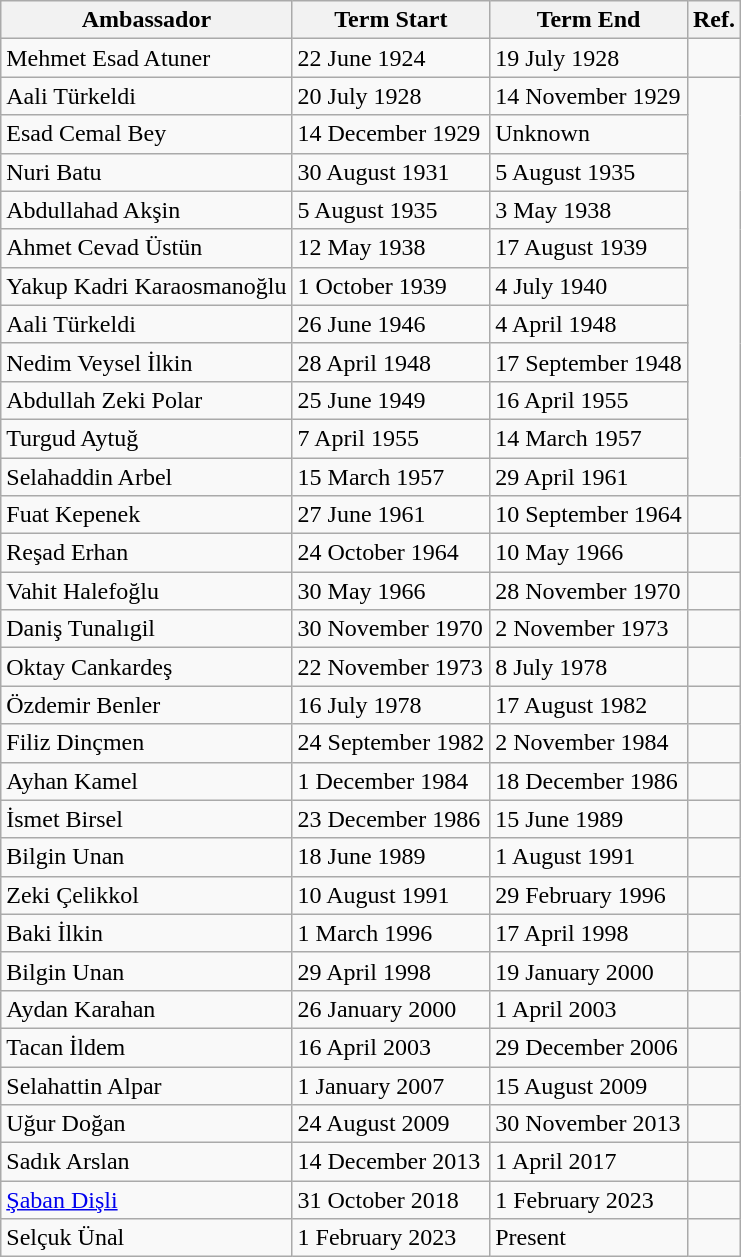<table class="wikitable">
<tr>
<th>Ambassador</th>
<th>Term Start</th>
<th>Term End</th>
<th>Ref.</th>
</tr>
<tr>
<td>Mehmet Esad Atuner</td>
<td>22 June 1924</td>
<td>19 July 1928</td>
<td></td>
</tr>
<tr>
<td>Aali Türkeldi</td>
<td>20 July 1928</td>
<td>14 November 1929</td>
<td rowspan="11"></td>
</tr>
<tr>
<td>Esad Cemal Bey</td>
<td>14 December 1929</td>
<td>Unknown</td>
</tr>
<tr>
<td>Nuri Batu</td>
<td>30 August 1931</td>
<td>5 August 1935</td>
</tr>
<tr>
<td>Abdullahad Akşin</td>
<td>5 August 1935</td>
<td>3 May 1938</td>
</tr>
<tr>
<td>Ahmet Cevad Üstün</td>
<td>12 May 1938</td>
<td>17 August 1939</td>
</tr>
<tr>
<td>Yakup Kadri Karaosmanoğlu</td>
<td>1 October 1939</td>
<td>4 July 1940</td>
</tr>
<tr>
<td>Aali Türkeldi</td>
<td>26 June 1946</td>
<td>4 April 1948</td>
</tr>
<tr>
<td>Nedim Veysel İlkin</td>
<td>28 April 1948</td>
<td>17 September 1948</td>
</tr>
<tr>
<td>Abdullah Zeki Polar</td>
<td>25 June 1949</td>
<td>16 April 1955</td>
</tr>
<tr>
<td>Turgud Aytuğ</td>
<td>7 April 1955</td>
<td>14 March 1957</td>
</tr>
<tr>
<td>Selahaddin Arbel</td>
<td>15 March 1957</td>
<td>29 April 1961</td>
</tr>
<tr>
<td>Fuat Kepenek</td>
<td>27 June 1961</td>
<td>10 September 1964</td>
<td></td>
</tr>
<tr>
<td>Reşad Erhan</td>
<td>24 October 1964</td>
<td>10 May 1966</td>
<td></td>
</tr>
<tr>
<td>Vahit Halefoğlu</td>
<td>30 May 1966</td>
<td>28 November 1970</td>
<td></td>
</tr>
<tr>
<td>Daniş Tunalıgil</td>
<td>30 November 1970</td>
<td>2 November 1973</td>
<td></td>
</tr>
<tr>
<td>Oktay Cankardeş</td>
<td>22 November 1973</td>
<td>8 July 1978</td>
<td></td>
</tr>
<tr>
<td>Özdemir Benler</td>
<td>16 July 1978</td>
<td>17 August 1982</td>
<td></td>
</tr>
<tr>
<td>Filiz Dinçmen</td>
<td>24 September 1982</td>
<td>2 November 1984</td>
<td></td>
</tr>
<tr>
<td>Ayhan Kamel</td>
<td>1 December 1984</td>
<td>18 December 1986</td>
<td></td>
</tr>
<tr>
<td>İsmet Birsel</td>
<td>23 December 1986</td>
<td>15 June 1989</td>
<td></td>
</tr>
<tr>
<td>Bilgin Unan</td>
<td>18 June 1989</td>
<td>1 August 1991</td>
<td></td>
</tr>
<tr>
<td>Zeki Çelikkol</td>
<td>10 August 1991</td>
<td>29 February 1996</td>
<td></td>
</tr>
<tr>
<td>Baki İlkin</td>
<td>1 March 1996</td>
<td>17 April 1998</td>
<td></td>
</tr>
<tr>
<td>Bilgin Unan</td>
<td>29 April 1998</td>
<td>19 January 2000</td>
<td></td>
</tr>
<tr>
<td>Aydan Karahan</td>
<td>26 January 2000</td>
<td>1 April 2003</td>
<td></td>
</tr>
<tr>
<td>Tacan İldem</td>
<td>16 April 2003</td>
<td>29 December 2006</td>
<td></td>
</tr>
<tr>
<td>Selahattin Alpar</td>
<td>1 January 2007</td>
<td>15 August 2009</td>
<td></td>
</tr>
<tr>
<td>Uğur Doğan</td>
<td>24 August 2009</td>
<td>30 November 2013</td>
<td></td>
</tr>
<tr>
<td>Sadık Arslan</td>
<td>14 December 2013</td>
<td>1 April 2017</td>
<td></td>
</tr>
<tr>
<td><a href='#'>Şaban Dişli</a></td>
<td>31 October 2018</td>
<td>1 February 2023</td>
<td></td>
</tr>
<tr>
<td>Selçuk Ünal</td>
<td>1 February 2023</td>
<td>Present</td>
<td></td>
</tr>
</table>
